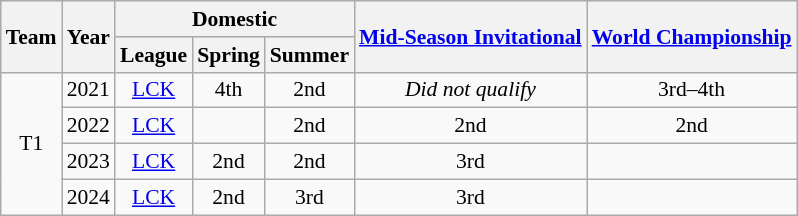<table class="wikitable" style="font-size:90%; text-align:center;">
<tr style="background:#f0f6ff;">
<th rowspan=2>Team</th>
<th rowspan=2>Year</th>
<th colspan=3>Domestic</th>
<th rowspan=2><a href='#'>Mid-Season Invitational</a></th>
<th rowspan=2><a href='#'>World Championship</a></th>
</tr>
<tr>
<th>League</th>
<th>Spring</th>
<th>Summer</th>
</tr>
<tr>
<td rowspan="4">T1</td>
<td>2021</td>
<td><a href='#'>LCK</a></td>
<td>4th</td>
<td>2nd</td>
<td><em>Did not qualify</em></td>
<td>3rd–4th</td>
</tr>
<tr>
<td>2022</td>
<td><a href='#'>LCK</a></td>
<td></td>
<td>2nd</td>
<td>2nd</td>
<td>2nd</td>
</tr>
<tr>
<td>2023</td>
<td><a href='#'>LCK</a></td>
<td>2nd</td>
<td>2nd</td>
<td>3rd</td>
<td></td>
</tr>
<tr>
<td>2024</td>
<td><a href='#'>LCK</a></td>
<td>2nd</td>
<td>3rd</td>
<td>3rd</td>
<td></td>
</tr>
</table>
